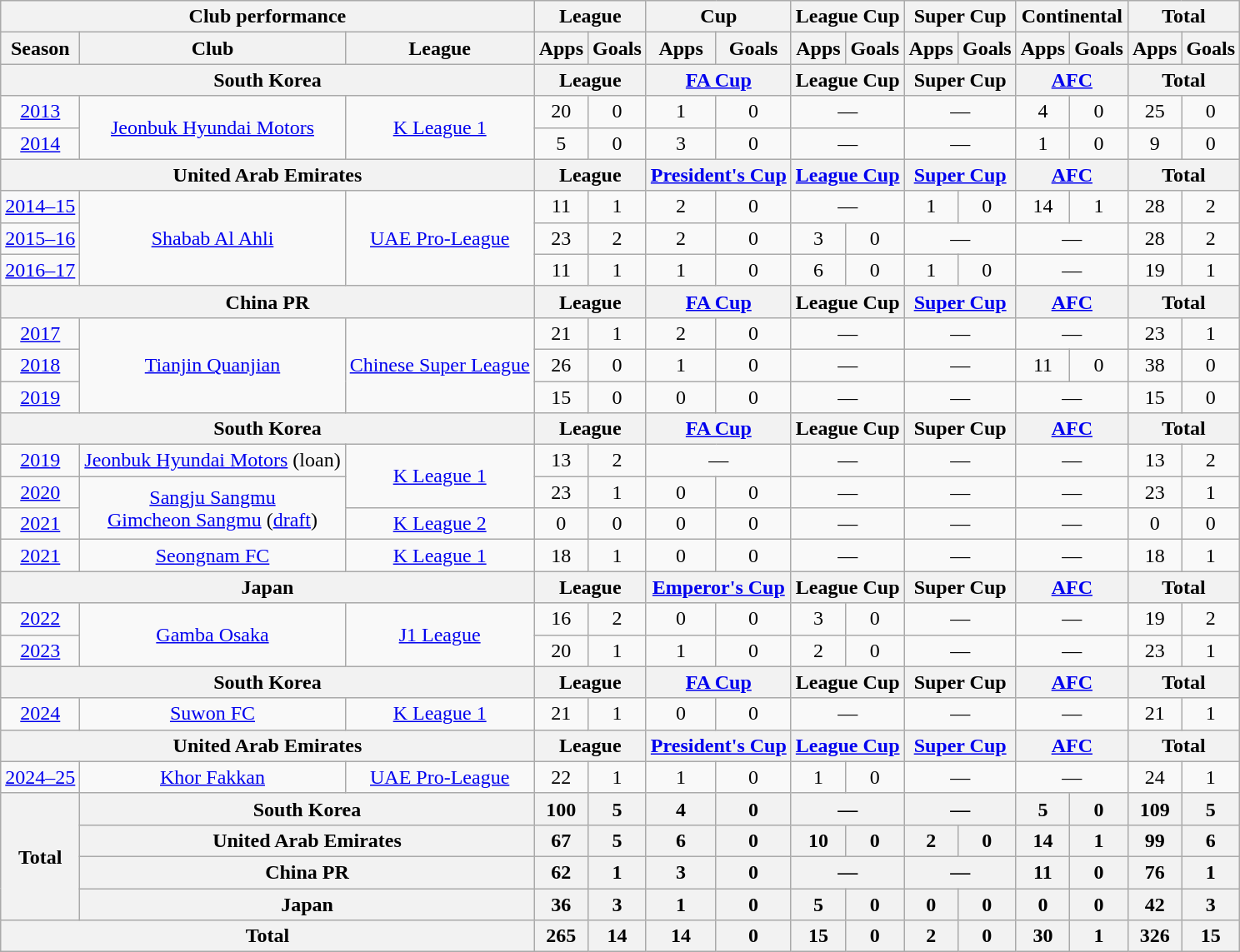<table class="wikitable" style="text-align:center;">
<tr>
<th colspan=3>Club performance</th>
<th colspan=2>League</th>
<th colspan=2>Cup</th>
<th colspan=2>League Cup</th>
<th colspan=2>Super Cup</th>
<th colspan=2>Continental</th>
<th colspan=2>Total</th>
</tr>
<tr>
<th>Season</th>
<th>Club</th>
<th>League</th>
<th>Apps</th>
<th>Goals</th>
<th>Apps</th>
<th>Goals</th>
<th>Apps</th>
<th>Goals</th>
<th>Apps</th>
<th>Goals</th>
<th>Apps</th>
<th>Goals</th>
<th>Apps</th>
<th>Goals</th>
</tr>
<tr>
<th colspan=3>South Korea</th>
<th colspan=2>League</th>
<th colspan=2><a href='#'>FA Cup</a></th>
<th colspan=2>League Cup</th>
<th colspan=2>Super Cup</th>
<th colspan=2><a href='#'>AFC</a></th>
<th colspan=2>Total</th>
</tr>
<tr>
<td><a href='#'>2013</a></td>
<td rowspan="2"><a href='#'>Jeonbuk Hyundai Motors</a></td>
<td rowspan="2"><a href='#'>K League 1</a></td>
<td>20</td>
<td>0</td>
<td>1</td>
<td>0</td>
<td colspan="2">—</td>
<td colspan="2">—</td>
<td>4</td>
<td>0</td>
<td>25</td>
<td>0</td>
</tr>
<tr>
<td><a href='#'>2014</a></td>
<td>5</td>
<td>0</td>
<td>3</td>
<td>0</td>
<td colspan="2">—</td>
<td colspan="2">—</td>
<td>1</td>
<td>0</td>
<td>9</td>
<td>0</td>
</tr>
<tr>
<th colspan=3>United Arab Emirates</th>
<th colspan=2>League</th>
<th colspan=2><a href='#'>President's Cup</a></th>
<th colspan=2><a href='#'>League Cup</a></th>
<th colspan=2><a href='#'>Super Cup</a></th>
<th colspan=2><a href='#'>AFC</a></th>
<th colspan=2>Total</th>
</tr>
<tr>
<td><a href='#'>2014–15</a></td>
<td rowspan="3"><a href='#'>Shabab Al Ahli</a></td>
<td rowspan="3"><a href='#'>UAE Pro-League</a></td>
<td>11</td>
<td>1</td>
<td>2</td>
<td>0</td>
<td colspan="2">—</td>
<td>1</td>
<td>0</td>
<td>14</td>
<td>1</td>
<td>28</td>
<td>2</td>
</tr>
<tr>
<td><a href='#'>2015–16</a></td>
<td>23</td>
<td>2</td>
<td>2</td>
<td>0</td>
<td>3</td>
<td>0</td>
<td colspan="2">—</td>
<td colspan="2">—</td>
<td>28</td>
<td>2</td>
</tr>
<tr>
<td><a href='#'>2016–17</a></td>
<td>11</td>
<td>1</td>
<td>1</td>
<td>0</td>
<td>6</td>
<td>0</td>
<td>1</td>
<td>0</td>
<td colspan="2">—</td>
<td>19</td>
<td>1</td>
</tr>
<tr>
<th colspan=3>China PR</th>
<th colspan=2>League</th>
<th colspan=2><a href='#'>FA Cup</a></th>
<th colspan=2>League Cup</th>
<th colspan=2><a href='#'>Super Cup</a></th>
<th colspan=2><a href='#'>AFC</a></th>
<th colspan=2>Total</th>
</tr>
<tr>
<td><a href='#'>2017</a></td>
<td rowspan="3"><a href='#'>Tianjin Quanjian</a></td>
<td rowspan="3"><a href='#'>Chinese Super League</a></td>
<td>21</td>
<td>1</td>
<td>2</td>
<td>0</td>
<td colspan="2">—</td>
<td colspan="2">—</td>
<td colspan="2">—</td>
<td>23</td>
<td>1</td>
</tr>
<tr>
<td><a href='#'>2018</a></td>
<td>26</td>
<td>0</td>
<td>1</td>
<td>0</td>
<td colspan="2">—</td>
<td colspan="2">—</td>
<td>11</td>
<td>0</td>
<td>38</td>
<td>0</td>
</tr>
<tr>
<td><a href='#'>2019</a></td>
<td>15</td>
<td>0</td>
<td>0</td>
<td>0</td>
<td colspan="2">—</td>
<td colspan="2">—</td>
<td colspan="2">—</td>
<td>15</td>
<td>0</td>
</tr>
<tr>
<th colspan=3>South Korea</th>
<th colspan=2>League</th>
<th colspan=2><a href='#'>FA Cup</a></th>
<th colspan=2>League Cup</th>
<th colspan=2>Super Cup</th>
<th colspan=2><a href='#'>AFC</a></th>
<th colspan=2>Total</th>
</tr>
<tr>
<td><a href='#'>2019</a></td>
<td rowspan="1"><a href='#'>Jeonbuk Hyundai Motors</a> (loan)</td>
<td rowspan="2"><a href='#'>K League 1</a></td>
<td>13</td>
<td>2</td>
<td colspan="2">—</td>
<td colspan="2">—</td>
<td colspan="2">—</td>
<td colspan="2">—</td>
<td>13</td>
<td>2</td>
</tr>
<tr>
<td><a href='#'>2020</a></td>
<td rowspan="2"><a href='#'>Sangju Sangmu</a> <br> <a href='#'>Gimcheon Sangmu</a> (<a href='#'>draft</a>)</td>
<td>23</td>
<td>1</td>
<td>0</td>
<td>0</td>
<td colspan="2">—</td>
<td colspan="2">—</td>
<td colspan="2">—</td>
<td>23</td>
<td>1</td>
</tr>
<tr>
<td><a href='#'>2021</a></td>
<td><a href='#'>K League 2</a></td>
<td>0</td>
<td>0</td>
<td>0</td>
<td>0</td>
<td colspan="2">—</td>
<td colspan="2">—</td>
<td colspan="2">—</td>
<td>0</td>
<td>0</td>
</tr>
<tr>
<td><a href='#'>2021</a></td>
<td rowspan="1"><a href='#'>Seongnam FC</a></td>
<td><a href='#'>K League 1</a></td>
<td>18</td>
<td>1</td>
<td>0</td>
<td>0</td>
<td colspan="2">—</td>
<td colspan="2">—</td>
<td colspan="2">—</td>
<td>18</td>
<td>1</td>
</tr>
<tr>
<th colspan=3>Japan</th>
<th colspan=2>League</th>
<th colspan=2><a href='#'>Emperor's Cup</a></th>
<th colspan=2>League Cup</th>
<th colspan=2>Super Cup</th>
<th colspan=2><a href='#'>AFC</a></th>
<th colspan=2>Total</th>
</tr>
<tr>
<td><a href='#'>2022</a></td>
<td rowspan="2"><a href='#'>Gamba Osaka</a></td>
<td rowspan="2"><a href='#'>J1 League</a></td>
<td>16</td>
<td>2</td>
<td>0</td>
<td>0</td>
<td>3</td>
<td>0</td>
<td colspan="2">—</td>
<td colspan="2">—</td>
<td>19</td>
<td>2</td>
</tr>
<tr>
<td><a href='#'>2023</a></td>
<td>20</td>
<td>1</td>
<td>1</td>
<td>0</td>
<td>2</td>
<td>0</td>
<td colspan="2">—</td>
<td colspan="2">—</td>
<td>23</td>
<td>1</td>
</tr>
<tr>
<th colspan=3>South Korea</th>
<th colspan=2>League</th>
<th colspan=2><a href='#'>FA Cup</a></th>
<th colspan=2>League Cup</th>
<th colspan=2>Super Cup</th>
<th colspan=2><a href='#'>AFC</a></th>
<th colspan=2>Total</th>
</tr>
<tr>
<td><a href='#'>2024</a></td>
<td rowspan="1"><a href='#'>Suwon FC</a></td>
<td rowspan="1"><a href='#'>K League 1</a></td>
<td>21</td>
<td>1</td>
<td>0</td>
<td>0</td>
<td colspan="2">—</td>
<td colspan="2">—</td>
<td colspan="2">—</td>
<td>21</td>
<td>1</td>
</tr>
<tr>
<th colspan=3>United Arab Emirates</th>
<th colspan=2>League</th>
<th colspan=2><a href='#'>President's Cup</a></th>
<th colspan=2><a href='#'>League Cup</a></th>
<th colspan=2><a href='#'>Super Cup</a></th>
<th colspan=2><a href='#'>AFC</a></th>
<th colspan=2>Total</th>
</tr>
<tr>
<td><a href='#'>2024–25</a></td>
<td><a href='#'>Khor Fakkan</a></td>
<td><a href='#'>UAE Pro-League</a></td>
<td>22</td>
<td>1</td>
<td>1</td>
<td>0</td>
<td>1</td>
<td>0</td>
<td colspan="2">—</td>
<td colspan="2">—</td>
<td>24</td>
<td>1</td>
</tr>
<tr>
<th rowspan=4>Total</th>
<th colspan=2>South Korea</th>
<th>100</th>
<th>5</th>
<th>4</th>
<th>0</th>
<th colspan="2">—</th>
<th colspan="2">—</th>
<th>5</th>
<th>0</th>
<th>109</th>
<th>5</th>
</tr>
<tr>
<th colspan=2>United Arab Emirates</th>
<th>67</th>
<th>5</th>
<th>6</th>
<th>0</th>
<th>10</th>
<th>0</th>
<th>2</th>
<th>0</th>
<th>14</th>
<th>1</th>
<th>99</th>
<th>6</th>
</tr>
<tr>
<th colspan=2>China PR</th>
<th>62</th>
<th>1</th>
<th>3</th>
<th>0</th>
<th colspan="2">—</th>
<th colspan="2">—</th>
<th>11</th>
<th>0</th>
<th>76</th>
<th>1</th>
</tr>
<tr>
<th colspan=2>Japan</th>
<th>36</th>
<th>3</th>
<th>1</th>
<th>0</th>
<th>5</th>
<th>0</th>
<th>0</th>
<th>0</th>
<th>0</th>
<th>0</th>
<th>42</th>
<th>3</th>
</tr>
<tr>
<th colspan=3>Total</th>
<th>265</th>
<th>14</th>
<th>14</th>
<th>0</th>
<th>15</th>
<th>0</th>
<th>2</th>
<th>0</th>
<th>30</th>
<th>1</th>
<th>326</th>
<th>15</th>
</tr>
</table>
